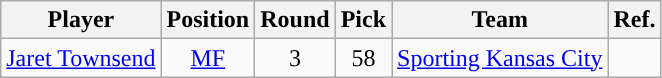<table class="wikitable" style="text-align:center;">
<tr>
<th>Player</th>
<th>Position</th>
<th>Round</th>
<th>Pick</th>
<th>Team</th>
<th>Ref.</th>
</tr>
<tr>
<td><a href='#'>Jaret Townsend</a></td>
<td><a href='#'>MF</a></td>
<td>3</td>
<td>58</td>
<td><a href='#'>Sporting Kansas City</a></td>
</tr>
</table>
